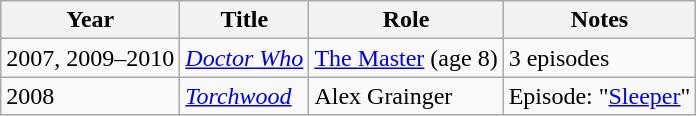<table class="wikitable">
<tr>
<th>Year</th>
<th>Title</th>
<th>Role</th>
<th>Notes</th>
</tr>
<tr>
<td>2007, 2009–2010</td>
<td><em><a href='#'>Doctor Who</a></em></td>
<td><a href='#'>The Master</a> (age 8)</td>
<td>3 episodes</td>
</tr>
<tr>
<td>2008</td>
<td><em><a href='#'>Torchwood</a></em></td>
<td>Alex Grainger</td>
<td>Episode: "<a href='#'>Sleeper</a>"</td>
</tr>
</table>
